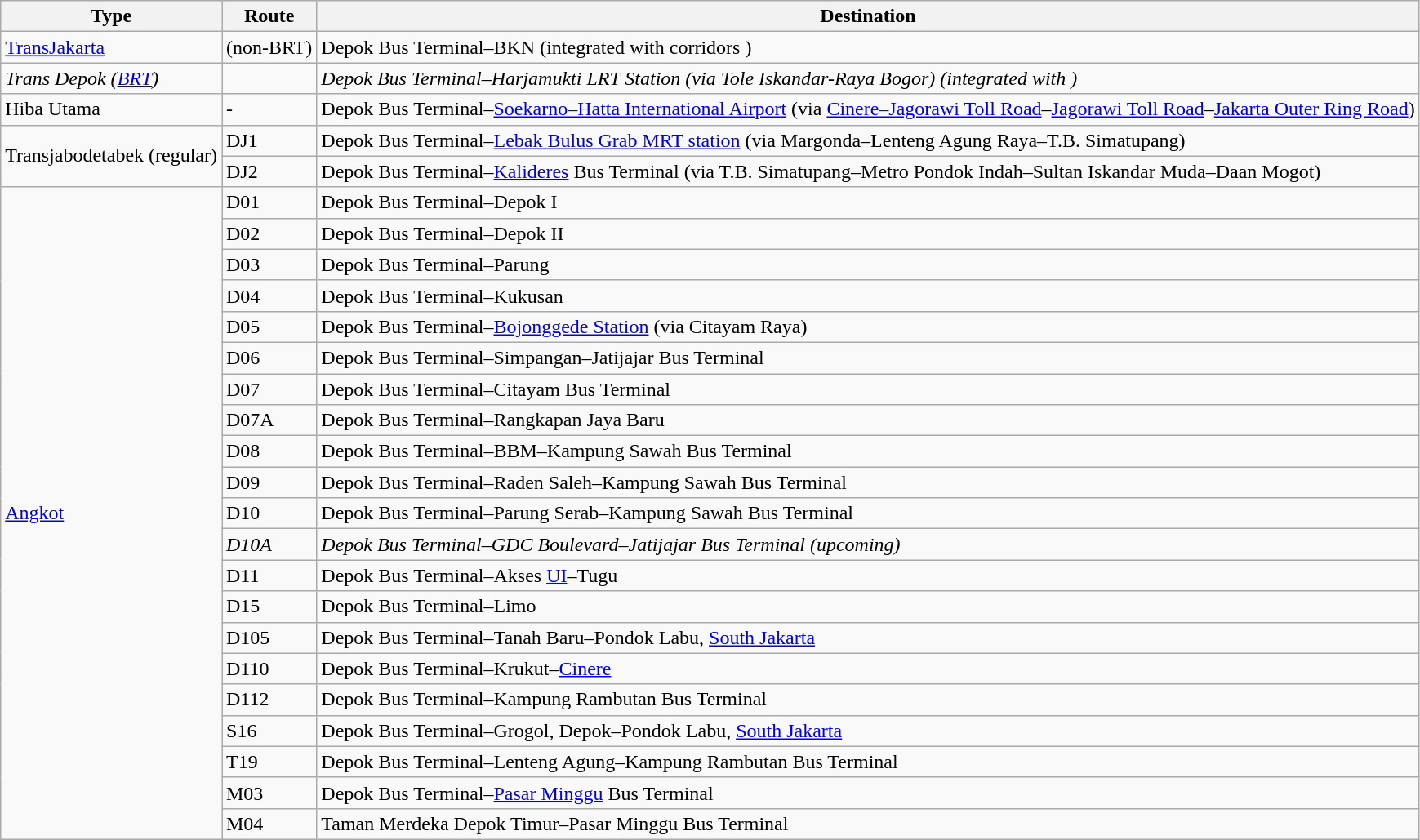<table class="wikitable">
<tr>
<th>Type</th>
<th>Route</th>
<th>Destination</th>
</tr>
<tr>
<td><a href='#'>TransJakarta</a></td>
<td> (non-BRT)</td>
<td>Depok Bus Terminal–BKN (integrated with corridors      )</td>
</tr>
<tr>
<td><em>Trans Depok (<a href='#'>BRT</a>)</em></td>
<td><em></em></td>
<td><em>Depok Bus Terminal–Harjamukti LRT Station (via Tole Iskandar-Raya Bogor) (integrated with )</em></td>
</tr>
<tr>
<td>Hiba Utama</td>
<td>-</td>
<td>Depok Bus Terminal–<a href='#'>Soekarno–Hatta International Airport</a> (via <a href='#'>Cinere–Jagorawi Toll Road</a>–<a href='#'>Jagorawi Toll Road</a>–<a href='#'>Jakarta Outer Ring Road</a>)</td>
</tr>
<tr>
<td rowspan="2">Transjabodetabek (regular)</td>
<td>DJ1</td>
<td>Depok Bus Terminal–<a href='#'>Lebak Bulus Grab MRT station</a> (via Margonda–Lenteng Agung Raya–T.B. Simatupang)</td>
</tr>
<tr>
<td>DJ2</td>
<td>Depok Bus Terminal–<a href='#'>Kalideres</a> Bus Terminal (via T.B. Simatupang–Metro Pondok Indah–Sultan Iskandar Muda–Daan Mogot)</td>
</tr>
<tr>
<td rowspan="21"><a href='#'>Angkot</a></td>
<td>D01</td>
<td>Depok Bus Terminal–Depok I</td>
</tr>
<tr>
<td>D02</td>
<td>Depok Bus Terminal–Depok II</td>
</tr>
<tr>
<td>D03</td>
<td>Depok Bus Terminal–Parung</td>
</tr>
<tr>
<td>D04</td>
<td>Depok Bus Terminal–Kukusan</td>
</tr>
<tr>
<td>D05</td>
<td>Depok Bus Terminal–<a href='#'>Bojonggede Station</a> (via Citayam Raya)</td>
</tr>
<tr>
<td>D06</td>
<td>Depok Bus Terminal–Simpangan–Jatijajar Bus Terminal</td>
</tr>
<tr>
<td>D07</td>
<td>Depok Bus Terminal–Citayam Bus Terminal</td>
</tr>
<tr>
<td>D07A</td>
<td>Depok Bus Terminal–Rangkapan Jaya Baru</td>
</tr>
<tr>
<td>D08</td>
<td>Depok Bus Terminal–BBM–Kampung Sawah Bus Terminal</td>
</tr>
<tr>
<td>D09</td>
<td>Depok Bus Terminal–Raden Saleh–Kampung Sawah Bus Terminal</td>
</tr>
<tr>
<td>D10</td>
<td>Depok Bus Terminal–Parung Serab–Kampung Sawah Bus Terminal</td>
</tr>
<tr>
<td><em>D10A</em></td>
<td><em>Depok Bus Terminal–GDC Boulevard–Jatijajar Bus Terminal (upcoming)</em></td>
</tr>
<tr>
<td>D11</td>
<td>Depok Bus Terminal–Akses <a href='#'>UI</a>–Tugu</td>
</tr>
<tr>
<td>D15</td>
<td>Depok Bus Terminal–Limo</td>
</tr>
<tr>
<td>D105</td>
<td>Depok Bus Terminal–Tanah Baru–Pondok Labu, <a href='#'>South Jakarta</a></td>
</tr>
<tr>
<td>D110</td>
<td>Depok Bus Terminal–Krukut–<a href='#'>Cinere</a></td>
</tr>
<tr>
<td>D112</td>
<td>Depok Bus Terminal–Kampung Rambutan Bus Terminal</td>
</tr>
<tr>
<td>S16</td>
<td>Depok Bus Terminal–Grogol, Depok–Pondok Labu, <a href='#'>South Jakarta</a></td>
</tr>
<tr>
<td>T19</td>
<td>Depok Bus Terminal–Lenteng Agung–Kampung Rambutan Bus Terminal</td>
</tr>
<tr>
<td>M03</td>
<td>Depok Bus Terminal–<a href='#'>Pasar Minggu</a> Bus Terminal</td>
</tr>
<tr>
<td>M04</td>
<td>Taman Merdeka Depok Timur–Pasar Minggu Bus Terminal</td>
</tr>
</table>
